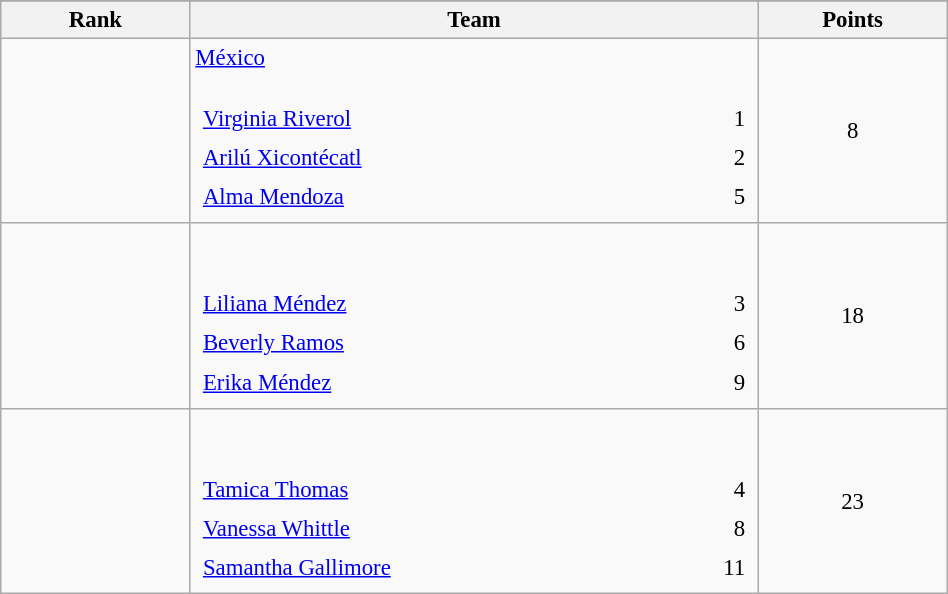<table class="wikitable sortable" style=" text-align:center; font-size:95%;" width="50%">
<tr>
</tr>
<tr>
<th width=10%>Rank</th>
<th width=30%>Team</th>
<th width=10%>Points</th>
</tr>
<tr>
<td align=center></td>
<td align=left> <a href='#'>México</a> <br><br><table width=100%>
<tr>
<td align=left style="border:0"><a href='#'>Virginia Riverol</a></td>
<td align=right style="border:0">1</td>
</tr>
<tr>
<td align=left style="border:0"><a href='#'>Arilú Xicontécatl</a></td>
<td align=right style="border:0">2</td>
</tr>
<tr>
<td align=left style="border:0"><a href='#'>Alma Mendoza</a></td>
<td align=right style="border:0">5</td>
</tr>
</table>
</td>
<td>8</td>
</tr>
<tr>
<td align=center></td>
<td align=left> <br><br><table width=100%>
<tr>
<td align=left style="border:0"><a href='#'>Liliana Méndez</a></td>
<td align=right style="border:0">3</td>
</tr>
<tr>
<td align=left style="border:0"><a href='#'>Beverly Ramos</a></td>
<td align=right style="border:0">6</td>
</tr>
<tr>
<td align=left style="border:0"><a href='#'>Erika Méndez</a></td>
<td align=right style="border:0">9</td>
</tr>
</table>
</td>
<td>18</td>
</tr>
<tr>
<td align=center></td>
<td align=left> <br><br><table width=100%>
<tr>
<td align=left style="border:0"><a href='#'>Tamica Thomas</a></td>
<td align=right style="border:0">4</td>
</tr>
<tr>
<td align=left style="border:0"><a href='#'>Vanessa Whittle</a></td>
<td align=right style="border:0">8</td>
</tr>
<tr>
<td align=left style="border:0"><a href='#'>Samantha Gallimore</a></td>
<td align=right style="border:0">11</td>
</tr>
</table>
</td>
<td>23</td>
</tr>
</table>
